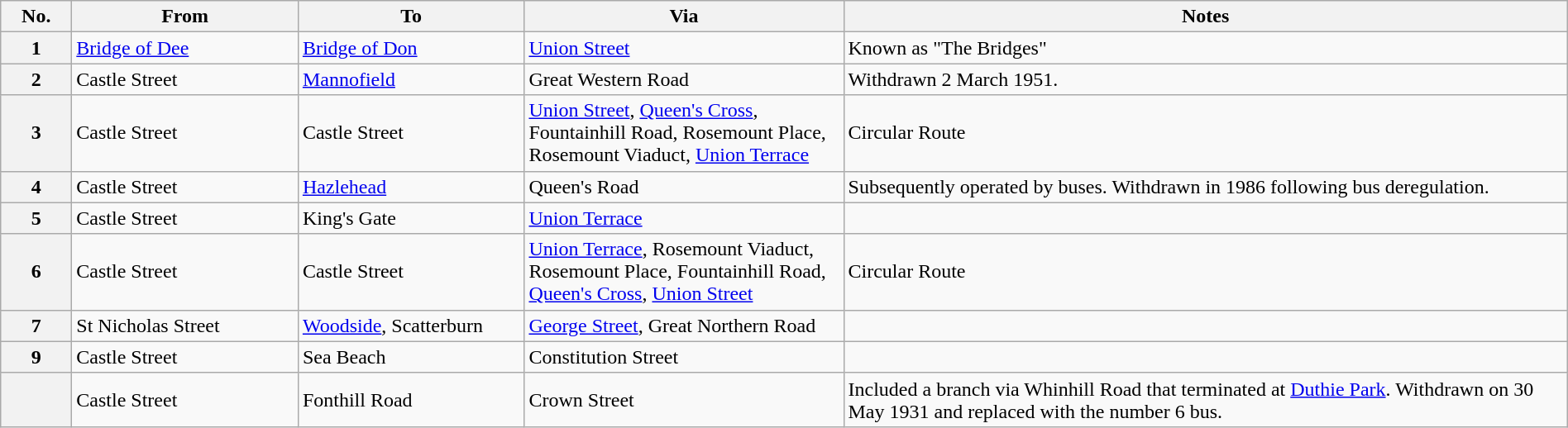<table class="wikitable" width="100%">
<tr>
<th width="50">No.</th>
<th width="175">From</th>
<th width="175">To</th>
<th width="250">Via</th>
<th>Notes</th>
</tr>
<tr>
<th>1</th>
<td><a href='#'>Bridge of Dee</a></td>
<td><a href='#'>Bridge of Don</a></td>
<td><a href='#'>Union Street</a></td>
<td>Known as "The Bridges"</td>
</tr>
<tr>
<th>2</th>
<td>Castle Street</td>
<td><a href='#'>Mannofield</a></td>
<td>Great Western Road</td>
<td>Withdrawn 2 March 1951.</td>
</tr>
<tr>
<th>3</th>
<td>Castle Street</td>
<td>Castle Street</td>
<td><a href='#'>Union Street</a>, <a href='#'>Queen's Cross</a>, Fountainhill Road, Rosemount Place, Rosemount Viaduct, <a href='#'>Union Terrace</a></td>
<td>Circular Route</td>
</tr>
<tr>
<th>4</th>
<td>Castle Street</td>
<td><a href='#'>Hazlehead</a></td>
<td>Queen's Road</td>
<td>Subsequently operated by buses. Withdrawn in 1986 following bus deregulation.</td>
</tr>
<tr>
<th>5</th>
<td>Castle Street</td>
<td>King's Gate</td>
<td><a href='#'>Union Terrace</a></td>
<td></td>
</tr>
<tr>
<th>6</th>
<td>Castle Street</td>
<td>Castle Street</td>
<td><a href='#'>Union Terrace</a>, Rosemount Viaduct, Rosemount Place, Fountainhill Road, <a href='#'>Queen's Cross</a>, <a href='#'>Union Street</a></td>
<td>Circular Route</td>
</tr>
<tr>
<th>7</th>
<td>St Nicholas Street</td>
<td><a href='#'>Woodside</a>, Scatterburn</td>
<td><a href='#'>George Street</a>, Great Northern Road</td>
<td></td>
</tr>
<tr>
<th>9</th>
<td>Castle Street</td>
<td>Sea Beach</td>
<td>Constitution Street</td>
<td></td>
</tr>
<tr>
<th></th>
<td>Castle Street</td>
<td>Fonthill Road</td>
<td>Crown Street</td>
<td>Included a branch via Whinhill Road that terminated at <a href='#'>Duthie Park</a>. Withdrawn on 30 May 1931 and replaced with the number 6 bus.</td>
</tr>
</table>
